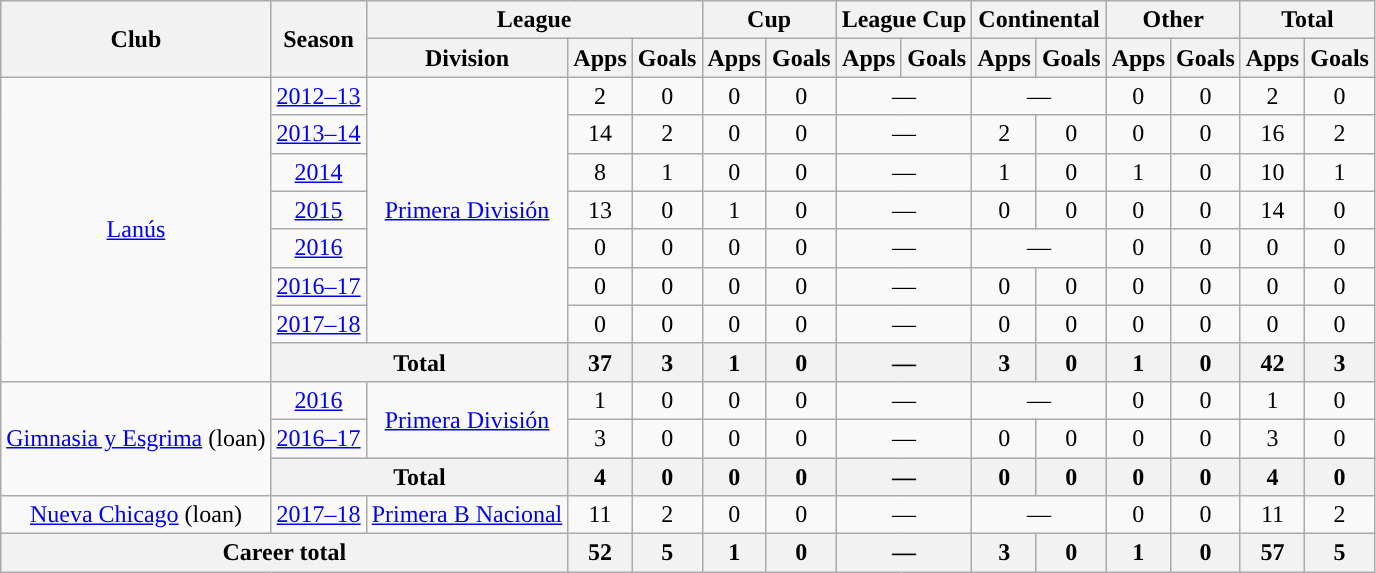<table class="wikitable" style="text-align:center">
<tr>
<th rowspan="2">Club</th>
<th rowspan="2">Season</th>
<th colspan="3">League</th>
<th colspan="2">Cup</th>
<th colspan="2">League Cup</th>
<th colspan="2">Continental</th>
<th colspan="2">Other</th>
<th colspan="2">Total</th>
</tr>
<tr>
<th>Division</th>
<th>Apps</th>
<th>Goals</th>
<th>Apps</th>
<th>Goals</th>
<th>Apps</th>
<th>Goals</th>
<th>Apps</th>
<th>Goals</th>
<th>Apps</th>
<th>Goals</th>
<th>Apps</th>
<th>Goals</th>
</tr>
<tr>
<td rowspan="8"><a href='#'>Lanús</a></td>
<td><a href='#'>2012–13</a></td>
<td rowspan="7"><a href='#'>Primera División</a></td>
<td>2</td>
<td>0</td>
<td>0</td>
<td>0</td>
<td colspan="2">—</td>
<td colspan="2">—</td>
<td>0</td>
<td>0</td>
<td>2</td>
<td>0</td>
</tr>
<tr>
<td><a href='#'>2013–14</a></td>
<td>14</td>
<td>2</td>
<td>0</td>
<td>0</td>
<td colspan="2">—</td>
<td>2</td>
<td>0</td>
<td>0</td>
<td>0</td>
<td>16</td>
<td>2</td>
</tr>
<tr>
<td><a href='#'>2014</a></td>
<td>8</td>
<td>1</td>
<td>0</td>
<td>0</td>
<td colspan="2">—</td>
<td>1</td>
<td>0</td>
<td>1</td>
<td>0</td>
<td>10</td>
<td>1</td>
</tr>
<tr>
<td><a href='#'>2015</a></td>
<td>13</td>
<td>0</td>
<td>1</td>
<td>0</td>
<td colspan="2">—</td>
<td>0</td>
<td>0</td>
<td>0</td>
<td>0</td>
<td>14</td>
<td>0</td>
</tr>
<tr>
<td><a href='#'>2016</a></td>
<td>0</td>
<td>0</td>
<td>0</td>
<td>0</td>
<td colspan="2">—</td>
<td colspan="2">—</td>
<td>0</td>
<td>0</td>
<td>0</td>
<td>0</td>
</tr>
<tr>
<td><a href='#'>2016–17</a></td>
<td>0</td>
<td>0</td>
<td>0</td>
<td>0</td>
<td colspan="2">—</td>
<td>0</td>
<td>0</td>
<td>0</td>
<td>0</td>
<td>0</td>
<td>0</td>
</tr>
<tr>
<td><a href='#'>2017–18</a></td>
<td>0</td>
<td>0</td>
<td>0</td>
<td>0</td>
<td colspan="2">—</td>
<td>0</td>
<td>0</td>
<td>0</td>
<td>0</td>
<td>0</td>
<td>0</td>
</tr>
<tr>
<th colspan="2">Total</th>
<th>37</th>
<th>3</th>
<th>1</th>
<th>0</th>
<th colspan="2">—</th>
<th>3</th>
<th>0</th>
<th>1</th>
<th>0</th>
<th>42</th>
<th>3</th>
</tr>
<tr>
<td rowspan="3"><a href='#'>Gimnasia y Esgrima</a> (loan)</td>
<td><a href='#'>2016</a></td>
<td rowspan="2"><a href='#'>Primera División</a></td>
<td>1</td>
<td>0</td>
<td>0</td>
<td>0</td>
<td colspan="2">—</td>
<td colspan="2">—</td>
<td>0</td>
<td>0</td>
<td>1</td>
<td>0</td>
</tr>
<tr>
<td><a href='#'>2016–17</a></td>
<td>3</td>
<td>0</td>
<td>0</td>
<td>0</td>
<td colspan="2">—</td>
<td>0</td>
<td>0</td>
<td>0</td>
<td>0</td>
<td>3</td>
<td>0</td>
</tr>
<tr>
<th colspan="2">Total</th>
<th>4</th>
<th>0</th>
<th>0</th>
<th>0</th>
<th colspan="2">—</th>
<th>0</th>
<th>0</th>
<th>0</th>
<th>0</th>
<th>4</th>
<th>0</th>
</tr>
<tr>
<td rowspan="1"><a href='#'>Nueva Chicago</a> (loan)</td>
<td><a href='#'>2017–18</a></td>
<td rowspan="1"><a href='#'>Primera B Nacional</a></td>
<td>11</td>
<td>2</td>
<td>0</td>
<td>0</td>
<td colspan="2">—</td>
<td colspan="2">—</td>
<td>0</td>
<td>0</td>
<td>11</td>
<td>2</td>
</tr>
<tr>
<th colspan="3">Career total</th>
<th>52</th>
<th>5</th>
<th>1</th>
<th>0</th>
<th colspan="2">—</th>
<th>3</th>
<th>0</th>
<th>1</th>
<th>0</th>
<th>57</th>
<th>5</th>
</tr>
</table>
